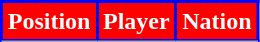<table class="wikitable sortable">
<tr>
<th style="background:#FF0000; color:#FFFFFF; border:2px solid #0000FF;" scope="col">Position</th>
<th style="background:#FF0000; color:#FFFFFF; border:2px solid #0000FF;" scope="col">Player</th>
<th style="background:#FF0000; color:#FFFFFF; border:2px solid #0000FF;" scope="col">Nation</th>
</tr>
<tr>
</tr>
</table>
